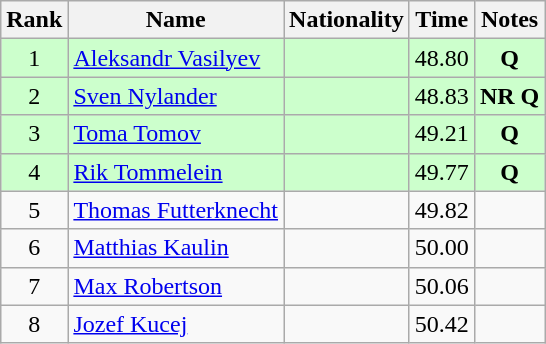<table class="wikitable sortable" style="text-align:center">
<tr>
<th>Rank</th>
<th>Name</th>
<th>Nationality</th>
<th>Time</th>
<th>Notes</th>
</tr>
<tr bgcolor=ccffcc>
<td>1</td>
<td align=left><a href='#'>Aleksandr Vasilyev</a></td>
<td align=left></td>
<td>48.80</td>
<td><strong>Q</strong></td>
</tr>
<tr bgcolor=ccffcc>
<td>2</td>
<td align=left><a href='#'>Sven Nylander</a></td>
<td align=left></td>
<td>48.83</td>
<td><strong>NR Q</strong></td>
</tr>
<tr bgcolor=ccffcc>
<td>3</td>
<td align=left><a href='#'>Toma Tomov</a></td>
<td align=left></td>
<td>49.21</td>
<td><strong>Q</strong></td>
</tr>
<tr bgcolor=ccffcc>
<td>4</td>
<td align=left><a href='#'>Rik Tommelein</a></td>
<td align=left></td>
<td>49.77</td>
<td><strong>Q</strong></td>
</tr>
<tr>
<td>5</td>
<td align=left><a href='#'>Thomas Futterknecht</a></td>
<td align=left></td>
<td>49.82</td>
<td></td>
</tr>
<tr>
<td>6</td>
<td align=left><a href='#'>Matthias Kaulin</a></td>
<td align=left></td>
<td>50.00</td>
<td></td>
</tr>
<tr>
<td>7</td>
<td align=left><a href='#'>Max Robertson</a></td>
<td align=left></td>
<td>50.06</td>
<td></td>
</tr>
<tr>
<td>8</td>
<td align=left><a href='#'>Jozef Kucej</a></td>
<td align=left></td>
<td>50.42</td>
<td></td>
</tr>
</table>
